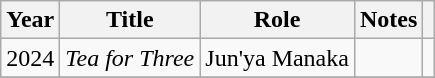<table class="wikitable">
<tr>
<th>Year</th>
<th>Title</th>
<th>Role</th>
<th>Notes</th>
<th></th>
</tr>
<tr>
<td>2024</td>
<td><em>Tea for Three</em></td>
<td>Jun'ya Manaka</td>
<td></td>
<td></td>
</tr>
<tr>
</tr>
</table>
